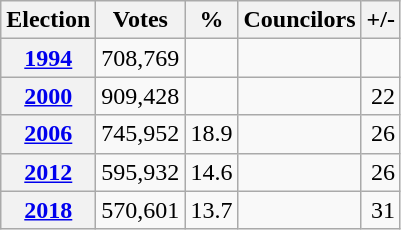<table class="wikitable" style="text-align:right;">
<tr>
<th>Election</th>
<th>Votes</th>
<th>%</th>
<th>Councilors</th>
<th>+/-</th>
</tr>
<tr>
<th><a href='#'>1994</a></th>
<td>708,769</td>
<td></td>
<td></td>
<td></td>
</tr>
<tr>
<th><a href='#'>2000</a></th>
<td>909,428</td>
<td></td>
<td></td>
<td> 22</td>
</tr>
<tr>
<th><a href='#'>2006</a></th>
<td>745,952</td>
<td>18.9</td>
<td></td>
<td> 26</td>
</tr>
<tr>
<th><a href='#'>2012</a></th>
<td>595,932</td>
<td>14.6</td>
<td></td>
<td> 26</td>
</tr>
<tr>
<th><a href='#'>2018</a></th>
<td>570,601</td>
<td>13.7</td>
<td></td>
<td> 31</td>
</tr>
</table>
